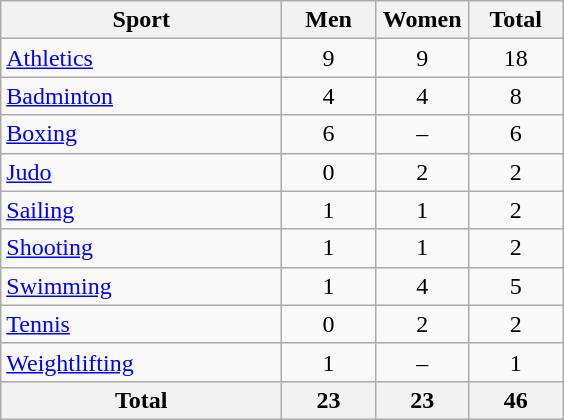<table class="wikitable sortable" style="text-align:center;">
<tr>
<th width=180>Sport</th>
<th width=55>Men</th>
<th width=55>Women</th>
<th width=55>Total</th>
</tr>
<tr>
<td align=left><a href='#'>Athletics</a></td>
<td>9</td>
<td>9</td>
<td>18</td>
</tr>
<tr>
<td align=left><a href='#'>Badminton</a></td>
<td>4</td>
<td>4</td>
<td>8</td>
</tr>
<tr>
<td align=left><a href='#'>Boxing</a></td>
<td>6</td>
<td>–</td>
<td>6</td>
</tr>
<tr>
<td align=left><a href='#'>Judo</a></td>
<td>0</td>
<td>2</td>
<td>2</td>
</tr>
<tr>
<td align=left><a href='#'>Sailing</a></td>
<td>1</td>
<td>1</td>
<td>2</td>
</tr>
<tr>
<td align=left><a href='#'>Shooting</a></td>
<td>1</td>
<td>1</td>
<td>2</td>
</tr>
<tr>
<td align=left><a href='#'>Swimming</a></td>
<td>1</td>
<td>4</td>
<td>5</td>
</tr>
<tr>
<td align=left><a href='#'>Tennis</a></td>
<td>0</td>
<td>2</td>
<td>2</td>
</tr>
<tr>
<td align=left><a href='#'>Weightlifting</a></td>
<td>1</td>
<td>–</td>
<td>1</td>
</tr>
<tr>
<th>Total</th>
<th>23</th>
<th>23</th>
<th>46</th>
</tr>
</table>
